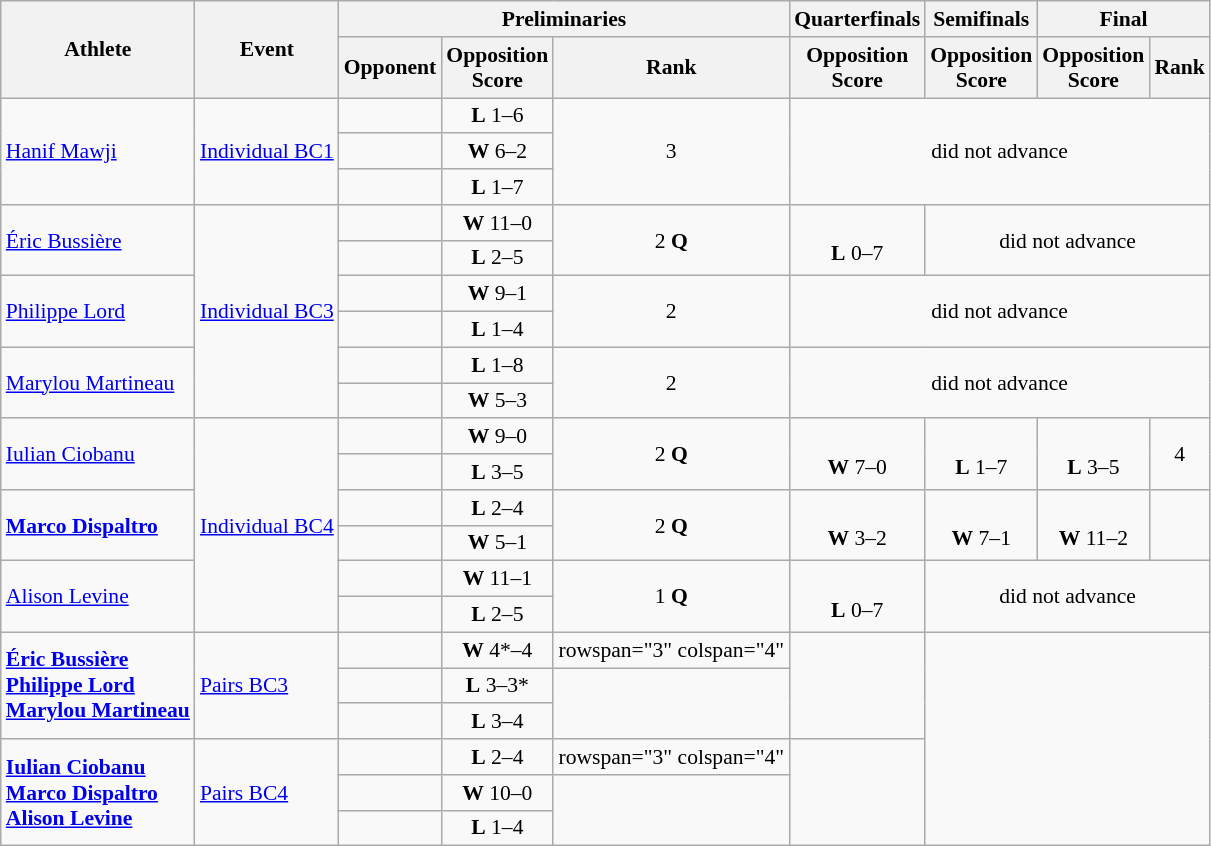<table class=wikitable style="font-size:90%">
<tr>
<th rowspan="2">Athlete</th>
<th rowspan="2">Event</th>
<th colspan="3">Preliminaries</th>
<th>Quarterfinals</th>
<th>Semifinals</th>
<th colspan="2">Final</th>
</tr>
<tr>
<th>Opponent</th>
<th>Opposition<br>Score</th>
<th>Rank</th>
<th>Opposition<br>Score</th>
<th>Opposition<br>Score</th>
<th>Opposition<br>Score</th>
<th>Rank</th>
</tr>
<tr>
<td rowspan="3"><a href='#'>Hanif Mawji</a></td>
<td rowspan="3"><a href='#'>Individual BC1</a></td>
<td align="left"></td>
<td align="center"><strong>L</strong> 1–6</td>
<td align="center" rowspan="3">3</td>
<td align="center" rowspan="3" colspan="4">did not advance</td>
</tr>
<tr>
<td align="left"></td>
<td align="center"><strong>W</strong> 6–2</td>
</tr>
<tr>
<td align="left"></td>
<td align="center"><strong>L</strong> 1–7</td>
</tr>
<tr>
<td rowspan="2"><a href='#'>Éric Bussière</a></td>
<td rowspan="6"><a href='#'>Individual BC3</a></td>
<td align="left"></td>
<td align="center"><strong>W</strong> 11–0</td>
<td align="center" rowspan="2">2 <strong>Q</strong></td>
<td align="center" rowspan="2"><br><strong>L</strong> 0–7</td>
<td align="center" rowspan="2" colspan=3>did not advance</td>
</tr>
<tr>
<td align="left"></td>
<td align="center"><strong>L</strong> 2–5</td>
</tr>
<tr>
<td rowspan="2"><a href='#'>Philippe Lord</a></td>
<td align="left"></td>
<td align="center"><strong>W</strong> 9–1</td>
<td align="center" rowspan="2">2</td>
<td align="center" rowspan="2" colspan="4">did not advance</td>
</tr>
<tr>
<td align="left"></td>
<td align="center"><strong>L</strong> 1–4</td>
</tr>
<tr>
<td rowspan="2"><a href='#'>Marylou Martineau</a></td>
<td align="left"></td>
<td align="center"><strong>L</strong> 1–8</td>
<td align="center" rowspan="2">2</td>
<td align="center" rowspan="2" colspan="4">did not advance</td>
</tr>
<tr>
<td align="left"></td>
<td align="center"><strong>W</strong> 5–3</td>
</tr>
<tr>
<td rowspan="2"><a href='#'>Iulian Ciobanu</a></td>
<td rowspan="6"><a href='#'>Individual BC4</a></td>
<td align="left"></td>
<td align="center"><strong>W</strong> 9–0</td>
<td align="center" rowspan="2">2 <strong>Q</strong></td>
<td align="center" rowspan="2"><br><strong>W</strong> 7–0</td>
<td align="center" rowspan="2"><br><strong>L</strong> 1–7</td>
<td align="center" rowspan="2"><br><strong>L</strong> 3–5</td>
<td align="center" rowspan="2">4</td>
</tr>
<tr>
<td align="left"></td>
<td align="center"><strong>L</strong> 3–5</td>
</tr>
<tr>
<td rowspan="2"><strong><a href='#'>Marco Dispaltro</a></strong></td>
<td align="left"></td>
<td align="center"><strong>L</strong> 2–4</td>
<td align="center" rowspan="2">2 <strong>Q</strong></td>
<td align="center" rowspan="2"><br><strong>W</strong> 3–2</td>
<td align="center" rowspan="2"><br><strong>W</strong> 7–1</td>
<td align="center" rowspan="2"><br><strong>W</strong> 11–2</td>
<td align="center" rowspan="2"></td>
</tr>
<tr>
<td align="left"></td>
<td align="center"><strong>W</strong> 5–1</td>
</tr>
<tr>
<td rowspan="2"><a href='#'>Alison Levine</a></td>
<td align="left"></td>
<td align="center"><strong>W</strong> 11–1</td>
<td align="center" rowspan="2">1 <strong>Q</strong></td>
<td align="center" rowspan="2"><br><strong>L</strong> 0–7</td>
<td align="center" rowspan="2" colspan="3">did not advance</td>
</tr>
<tr>
<td align="left"></td>
<td align="center"><strong>L</strong> 2–5</td>
</tr>
<tr>
<td rowspan="3"><strong><a href='#'>Éric Bussière</a></strong><br><strong><a href='#'>Philippe Lord</a></strong><br><strong><a href='#'>Marylou Martineau</a></strong></td>
<td rowspan="3"><a href='#'>Pairs BC3</a></td>
<td align="left"></td>
<td align="center"><strong>W</strong> 4*–4</td>
<td>rowspan="3" colspan="4" </td>
<td align="center" rowspan="3"></td>
</tr>
<tr>
<td align="left"></td>
<td align="center"><strong>L</strong> 3–3*</td>
</tr>
<tr>
<td align="left"></td>
<td align="center"><strong>L</strong> 3–4</td>
</tr>
<tr>
<td rowspan="3"><strong><a href='#'>Iulian Ciobanu</a><br><a href='#'>Marco Dispaltro</a><br><a href='#'>Alison Levine</a></strong></td>
<td rowspan="3"><a href='#'>Pairs BC4</a></td>
<td align="left"></td>
<td align="center"><strong>L</strong> 2–4</td>
<td>rowspan="3" colspan="4" </td>
<td align="center" rowspan="3"></td>
</tr>
<tr>
<td align="left"></td>
<td align="center"><strong>W</strong> 10–0</td>
</tr>
<tr>
<td align="left"></td>
<td align="center"><strong>L</strong> 1–4</td>
</tr>
</table>
